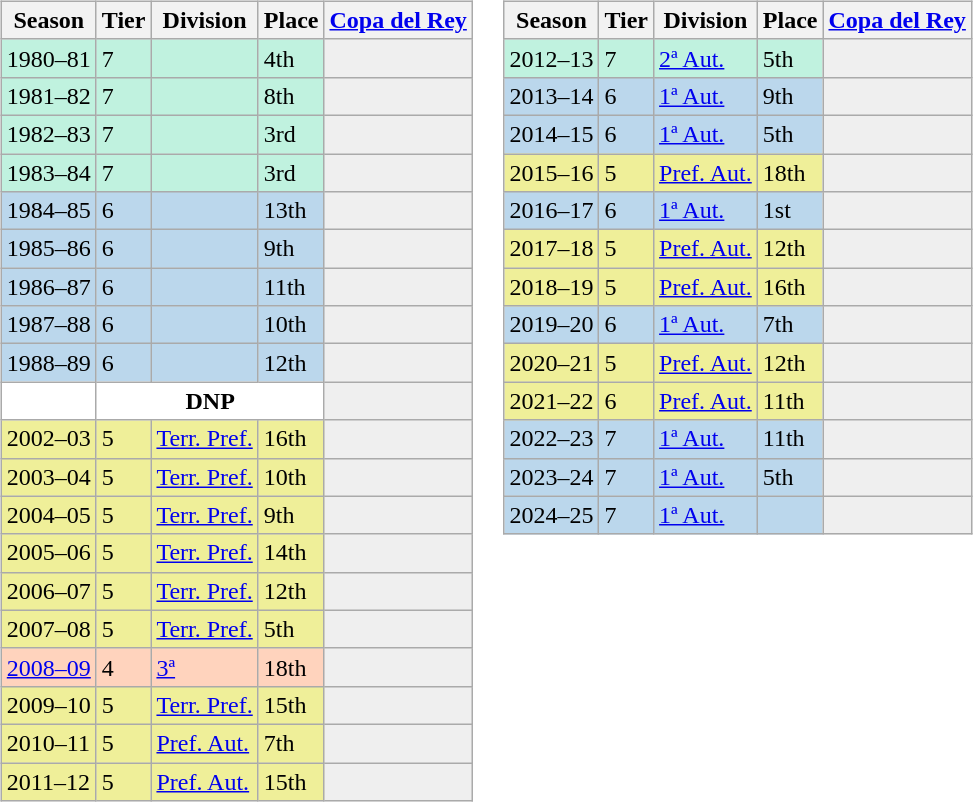<table>
<tr>
<td valign="top" width=0%><br><table class="wikitable">
<tr style="background:#f0f6fa;">
<th>Season</th>
<th>Tier</th>
<th>Division</th>
<th>Place</th>
<th><a href='#'>Copa del Rey</a></th>
</tr>
<tr>
<td style="background:#C0F2DF;">1980–81</td>
<td style="background:#C0F2DF;">7</td>
<td style="background:#C0F2DF;"></td>
<td style="background:#C0F2DF;">4th</td>
<th style="background:#efefef;"></th>
</tr>
<tr>
<td style="background:#C0F2DF;">1981–82</td>
<td style="background:#C0F2DF;">7</td>
<td style="background:#C0F2DF;"></td>
<td style="background:#C0F2DF;">8th</td>
<th style="background:#efefef;"></th>
</tr>
<tr>
<td style="background:#C0F2DF;">1982–83</td>
<td style="background:#C0F2DF;">7</td>
<td style="background:#C0F2DF;"></td>
<td style="background:#C0F2DF;">3rd</td>
<th style="background:#efefef;"></th>
</tr>
<tr>
<td style="background:#C0F2DF;">1983–84</td>
<td style="background:#C0F2DF;">7</td>
<td style="background:#C0F2DF;"></td>
<td style="background:#C0F2DF;">3rd</td>
<th style="background:#efefef;"></th>
</tr>
<tr>
<td style="background:#BBD7EC;">1984–85</td>
<td style="background:#BBD7EC;">6</td>
<td style="background:#BBD7EC;"></td>
<td style="background:#BBD7EC;">13th</td>
<th style="background:#efefef;"></th>
</tr>
<tr>
<td style="background:#BBD7EC;">1985–86</td>
<td style="background:#BBD7EC;">6</td>
<td style="background:#BBD7EC;"></td>
<td style="background:#BBD7EC;">9th</td>
<th style="background:#efefef;"></th>
</tr>
<tr>
<td style="background:#BBD7EC;">1986–87</td>
<td style="background:#BBD7EC;">6</td>
<td style="background:#BBD7EC;"></td>
<td style="background:#BBD7EC;">11th</td>
<th style="background:#efefef;"></th>
</tr>
<tr>
<td style="background:#BBD7EC;">1987–88</td>
<td style="background:#BBD7EC;">6</td>
<td style="background:#BBD7EC;"></td>
<td style="background:#BBD7EC;">10th</td>
<th style="background:#efefef;"></th>
</tr>
<tr>
<td style="background:#BBD7EC;">1988–89</td>
<td style="background:#BBD7EC;">6</td>
<td style="background:#BBD7EC;"></td>
<td style="background:#BBD7EC;">12th</td>
<th style="background:#efefef;"></th>
</tr>
<tr>
<td style="background:#FFFFFF;"></td>
<th style="background:#FFFFFF;" colspan="3">DNP</th>
<th style="background:#efefef;"></th>
</tr>
<tr>
<td style="background:#EFEF99;">2002–03</td>
<td style="background:#EFEF99;">5</td>
<td style="background:#EFEF99;"><a href='#'>Terr. Pref.</a></td>
<td style="background:#EFEF99;">16th</td>
<th style="background:#efefef;"></th>
</tr>
<tr>
<td style="background:#EFEF99;">2003–04</td>
<td style="background:#EFEF99;">5</td>
<td style="background:#EFEF99;"><a href='#'>Terr. Pref.</a></td>
<td style="background:#EFEF99;">10th</td>
<th style="background:#efefef;"></th>
</tr>
<tr>
<td style="background:#EFEF99;">2004–05</td>
<td style="background:#EFEF99;">5</td>
<td style="background:#EFEF99;"><a href='#'>Terr. Pref.</a></td>
<td style="background:#EFEF99;">9th</td>
<th style="background:#efefef;"></th>
</tr>
<tr>
<td style="background:#EFEF99;">2005–06</td>
<td style="background:#EFEF99;">5</td>
<td style="background:#EFEF99;"><a href='#'>Terr. Pref.</a></td>
<td style="background:#EFEF99;">14th</td>
<th style="background:#efefef;"></th>
</tr>
<tr>
<td style="background:#EFEF99;">2006–07</td>
<td style="background:#EFEF99;">5</td>
<td style="background:#EFEF99;"><a href='#'>Terr. Pref.</a></td>
<td style="background:#EFEF99;">12th</td>
<th style="background:#efefef;"></th>
</tr>
<tr>
<td style="background:#EFEF99;">2007–08</td>
<td style="background:#EFEF99;">5</td>
<td style="background:#EFEF99;"><a href='#'>Terr. Pref.</a></td>
<td style="background:#EFEF99;">5th</td>
<th style="background:#efefef;"></th>
</tr>
<tr>
<td style="background:#FFD3BD;"><a href='#'>2008–09</a></td>
<td style="background:#FFD3BD;">4</td>
<td style="background:#FFD3BD;"><a href='#'>3ª</a></td>
<td style="background:#FFD3BD;">18th</td>
<td style="background:#efefef;"></td>
</tr>
<tr>
<td style="background:#EFEF99;">2009–10</td>
<td style="background:#EFEF99;">5</td>
<td style="background:#EFEF99;"><a href='#'>Terr. Pref.</a></td>
<td style="background:#EFEF99;">15th</td>
<th style="background:#efefef;"></th>
</tr>
<tr>
<td style="background:#EFEF99;">2010–11</td>
<td style="background:#EFEF99;">5</td>
<td style="background:#EFEF99;"><a href='#'>Pref. Aut.</a></td>
<td style="background:#EFEF99;">7th</td>
<th style="background:#efefef;"></th>
</tr>
<tr>
<td style="background:#EFEF99;">2011–12</td>
<td style="background:#EFEF99;">5</td>
<td style="background:#EFEF99;"><a href='#'>Pref. Aut.</a></td>
<td style="background:#EFEF99;">15th</td>
<th style="background:#efefef;"></th>
</tr>
</table>
</td>
<td valign="top" width=0%><br><table class="wikitable">
<tr style="background:#f0f6fa;">
<th>Season</th>
<th>Tier</th>
<th>Division</th>
<th>Place</th>
<th><a href='#'>Copa del Rey</a></th>
</tr>
<tr>
<td style="background:#C0F2DF;">2012–13</td>
<td style="background:#C0F2DF;">7</td>
<td style="background:#C0F2DF;"><a href='#'>2ª Aut.</a></td>
<td style="background:#C0F2DF;">5th</td>
<th style="background:#efefef;"></th>
</tr>
<tr>
<td style="background:#BBD7EC;">2013–14</td>
<td style="background:#BBD7EC;">6</td>
<td style="background:#BBD7EC;"><a href='#'>1ª Aut.</a></td>
<td style="background:#BBD7EC;">9th</td>
<th style="background:#efefef;"></th>
</tr>
<tr>
<td style="background:#BBD7EC;">2014–15</td>
<td style="background:#BBD7EC;">6</td>
<td style="background:#BBD7EC;"><a href='#'>1ª Aut.</a></td>
<td style="background:#BBD7EC;">5th</td>
<th style="background:#efefef;"></th>
</tr>
<tr>
<td style="background:#EFEF99;">2015–16</td>
<td style="background:#EFEF99;">5</td>
<td style="background:#EFEF99;"><a href='#'>Pref. Aut.</a></td>
<td style="background:#EFEF99;">18th</td>
<th style="background:#efefef;"></th>
</tr>
<tr>
<td style="background:#BBD7EC;">2016–17</td>
<td style="background:#BBD7EC;">6</td>
<td style="background:#BBD7EC;"><a href='#'>1ª Aut.</a></td>
<td style="background:#BBD7EC;">1st</td>
<th style="background:#efefef;"></th>
</tr>
<tr>
<td style="background:#EFEF99;">2017–18</td>
<td style="background:#EFEF99;">5</td>
<td style="background:#EFEF99;"><a href='#'>Pref. Aut.</a></td>
<td style="background:#EFEF99;">12th</td>
<th style="background:#efefef;"></th>
</tr>
<tr>
<td style="background:#EFEF99;">2018–19</td>
<td style="background:#EFEF99;">5</td>
<td style="background:#EFEF99;"><a href='#'>Pref. Aut.</a></td>
<td style="background:#EFEF99;">16th</td>
<th style="background:#efefef;"></th>
</tr>
<tr>
<td style="background:#BBD7EC;">2019–20</td>
<td style="background:#BBD7EC;">6</td>
<td style="background:#BBD7EC;"><a href='#'>1ª Aut.</a></td>
<td style="background:#BBD7EC;">7th</td>
<th style="background:#efefef;"></th>
</tr>
<tr>
<td style="background:#EFEF99;">2020–21</td>
<td style="background:#EFEF99;">5</td>
<td style="background:#EFEF99;"><a href='#'>Pref. Aut.</a></td>
<td style="background:#EFEF99;">12th</td>
<th style="background:#efefef;"></th>
</tr>
<tr>
<td style="background:#EFEF99;">2021–22</td>
<td style="background:#EFEF99;">6</td>
<td style="background:#EFEF99;"><a href='#'>Pref. Aut.</a></td>
<td style="background:#EFEF99;">11th</td>
<th style="background:#efefef;"></th>
</tr>
<tr>
<td style="background:#BBD7EC;">2022–23</td>
<td style="background:#BBD7EC;">7</td>
<td style="background:#BBD7EC;"><a href='#'>1ª Aut.</a></td>
<td style="background:#BBD7EC;">11th</td>
<th style="background:#efefef;"></th>
</tr>
<tr>
<td style="background:#BBD7EC;">2023–24</td>
<td style="background:#BBD7EC;">7</td>
<td style="background:#BBD7EC;"><a href='#'>1ª Aut.</a></td>
<td style="background:#BBD7EC;">5th</td>
<th style="background:#efefef;"></th>
</tr>
<tr>
<td style="background:#BBD7EC;">2024–25</td>
<td style="background:#BBD7EC;">7</td>
<td style="background:#BBD7EC;"><a href='#'>1ª Aut.</a></td>
<td style="background:#BBD7EC;"></td>
<th style="background:#efefef;"></th>
</tr>
</table>
</td>
</tr>
</table>
